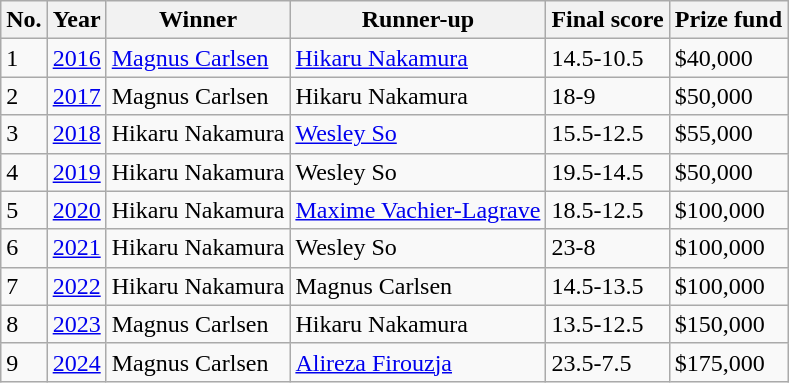<table class="wikitable">
<tr>
<th>No.</th>
<th>Year</th>
<th>Winner</th>
<th>Runner-up</th>
<th>Final score</th>
<th>Prize fund</th>
</tr>
<tr>
<td>1</td>
<td><a href='#'>2016</a></td>
<td> <a href='#'>Magnus Carlsen</a></td>
<td> <a href='#'>Hikaru Nakamura</a></td>
<td>14.5-10.5</td>
<td>$40,000</td>
</tr>
<tr>
<td>2</td>
<td><a href='#'>2017</a></td>
<td> Magnus Carlsen</td>
<td> Hikaru Nakamura</td>
<td>18-9</td>
<td>$50,000</td>
</tr>
<tr>
<td>3</td>
<td><a href='#'>2018</a></td>
<td> Hikaru Nakamura</td>
<td> <a href='#'>Wesley So</a></td>
<td>15.5-12.5</td>
<td>$55,000</td>
</tr>
<tr>
<td>4</td>
<td><a href='#'>2019</a></td>
<td> Hikaru Nakamura</td>
<td> Wesley So</td>
<td>19.5-14.5</td>
<td>$50,000</td>
</tr>
<tr>
<td>5</td>
<td><a href='#'>2020</a></td>
<td> Hikaru Nakamura</td>
<td> <a href='#'>Maxime Vachier-Lagrave</a></td>
<td>18.5-12.5</td>
<td>$100,000</td>
</tr>
<tr>
<td>6</td>
<td><a href='#'>2021</a></td>
<td> Hikaru Nakamura</td>
<td> Wesley So</td>
<td>23-8</td>
<td>$100,000</td>
</tr>
<tr>
<td>7</td>
<td><a href='#'>2022</a></td>
<td> Hikaru Nakamura</td>
<td> Magnus Carlsen</td>
<td>14.5-13.5</td>
<td>$100,000</td>
</tr>
<tr>
<td>8</td>
<td><a href='#'>2023</a></td>
<td> Magnus Carlsen</td>
<td> Hikaru Nakamura</td>
<td>13.5-12.5</td>
<td>$150,000</td>
</tr>
<tr>
<td>9</td>
<td><a href='#'>2024</a></td>
<td> Magnus Carlsen</td>
<td> <a href='#'>Alireza Firouzja</a></td>
<td>23.5-7.5</td>
<td>$175,000</td>
</tr>
</table>
